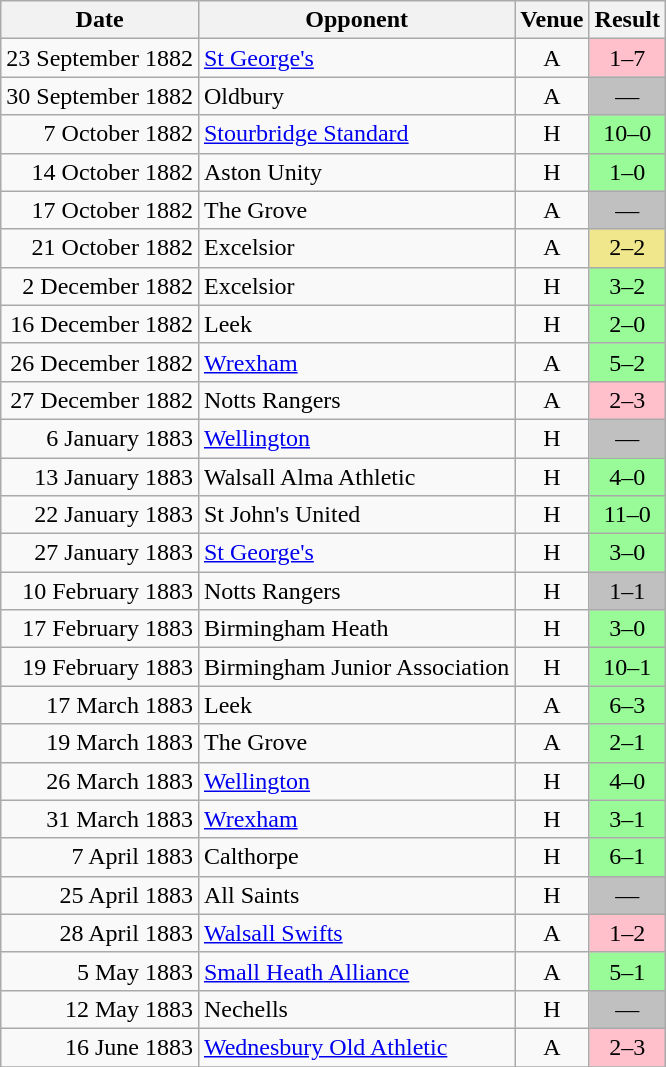<table class="wikitable">
<tr>
<th>Date</th>
<th>Opponent</th>
<th>Venue</th>
<th>Result</th>
</tr>
<tr>
<td align="right">23 September 1882</td>
<td><a href='#'>St George's</a></td>
<td align="center">A</td>
<td align="center" bgcolor="Pink">1–7</td>
</tr>
<tr>
<td align="right">30 September 1882</td>
<td>Oldbury</td>
<td align="center">A</td>
<td align="center" bgcolor="Silver">—</td>
</tr>
<tr>
<td align="right">7 October 1882</td>
<td><a href='#'>Stourbridge Standard</a></td>
<td align="center">H</td>
<td align="center" bgcolor="PaleGreen">10–0</td>
</tr>
<tr>
<td align="right">14 October 1882</td>
<td>Aston Unity</td>
<td align="center">H</td>
<td align="center" bgcolor="PaleGreen">1–0</td>
</tr>
<tr>
<td align="right">17 October 1882</td>
<td>The Grove</td>
<td align="center">A</td>
<td align="center" bgcolor="Silver">—</td>
</tr>
<tr>
<td align="right">21 October 1882</td>
<td>Excelsior</td>
<td align="center">A</td>
<td align="center" bgcolor="Khaki">2–2</td>
</tr>
<tr>
<td align="right">2 December 1882</td>
<td>Excelsior</td>
<td align="center">H</td>
<td align="center" bgcolor="PaleGreen">3–2</td>
</tr>
<tr>
<td align="right">16 December 1882</td>
<td>Leek</td>
<td align="center">H</td>
<td align="center" bgcolor="PaleGreen">2–0</td>
</tr>
<tr>
<td align="right">26 December 1882</td>
<td><a href='#'>Wrexham</a></td>
<td align="center">A</td>
<td align="center" bgcolor="PaleGreen">5–2</td>
</tr>
<tr>
<td align="right">27 December 1882</td>
<td>Notts Rangers</td>
<td align="center">A</td>
<td align="center" bgcolor="Pink">2–3</td>
</tr>
<tr>
<td align="right">6 January 1883</td>
<td><a href='#'>Wellington</a></td>
<td align="center">H</td>
<td align="center" bgcolor="Silver">—</td>
</tr>
<tr>
<td align="right">13 January 1883</td>
<td>Walsall Alma Athletic</td>
<td align="center">H</td>
<td align="center" bgcolor="PaleGreen">4–0</td>
</tr>
<tr>
<td align="right">22 January 1883</td>
<td>St John's United</td>
<td align="center">H</td>
<td align="center" bgcolor="PaleGreen">11–0</td>
</tr>
<tr>
<td align="right">27 January 1883</td>
<td><a href='#'>St George's</a></td>
<td align="center">H</td>
<td align="center" bgcolor="PaleGreen">3–0</td>
</tr>
<tr>
<td align="right">10 February 1883</td>
<td>Notts Rangers</td>
<td align="center">H</td>
<td align="center" bgcolor="Silver">1–1</td>
</tr>
<tr>
<td align="right">17 February 1883</td>
<td>Birmingham Heath</td>
<td align="center">H</td>
<td align="center" bgcolor="PaleGreen">3–0</td>
</tr>
<tr>
<td align="right">19 February 1883</td>
<td>Birmingham Junior Association</td>
<td align="center">H</td>
<td align="center" bgcolor="PaleGreen">10–1</td>
</tr>
<tr>
<td align="right">17 March 1883</td>
<td>Leek</td>
<td align="center">A</td>
<td align="center" bgcolor="PaleGreen">6–3</td>
</tr>
<tr>
<td align="right">19 March 1883</td>
<td>The Grove</td>
<td align="center">A</td>
<td align="center" bgcolor="PaleGreen">2–1</td>
</tr>
<tr>
<td align="right">26 March 1883</td>
<td><a href='#'>Wellington</a></td>
<td align="center">H</td>
<td align="center" bgcolor="PaleGreen">4–0</td>
</tr>
<tr>
<td align="right">31 March 1883</td>
<td><a href='#'>Wrexham</a></td>
<td align="center">H</td>
<td align="center" bgcolor="PaleGreen">3–1</td>
</tr>
<tr>
<td align="right">7 April 1883</td>
<td>Calthorpe</td>
<td align="center">H</td>
<td align="center" bgcolor="PaleGreen">6–1</td>
</tr>
<tr>
<td align="right">25 April 1883</td>
<td>All Saints</td>
<td align="center">H</td>
<td align="center" bgcolor="Silver">—</td>
</tr>
<tr>
<td align="right">28 April 1883</td>
<td><a href='#'>Walsall Swifts</a></td>
<td align="center">A</td>
<td align="center" bgcolor="Pink">1–2</td>
</tr>
<tr>
<td align="right">5 May 1883</td>
<td><a href='#'>Small Heath Alliance</a></td>
<td align="center">A</td>
<td align="center" bgcolor="PaleGreen">5–1</td>
</tr>
<tr>
<td align="right">12 May 1883</td>
<td>Nechells</td>
<td align="center">H</td>
<td align="center" bgcolor="Silver">—</td>
</tr>
<tr>
<td align="right">16 June 1883</td>
<td><a href='#'>Wednesbury Old Athletic</a></td>
<td align="center">A</td>
<td align="center" bgcolor="Pink">2–3</td>
</tr>
<tr>
</tr>
</table>
